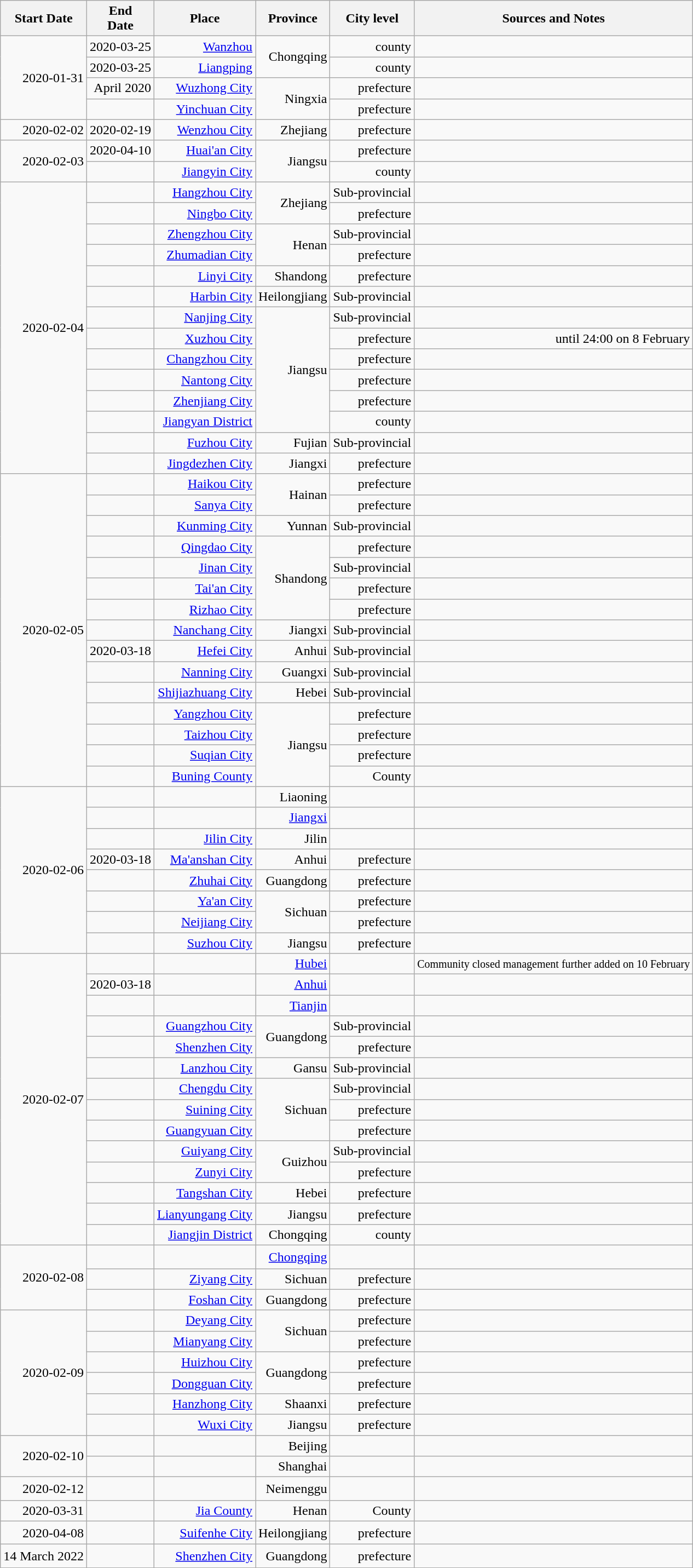<table class="wikitable sortable mw-collapsible" style="text-align:right">
<tr>
<th>Start Date</th>
<th>End<br>Date</th>
<th>Place</th>
<th>Province</th>
<th>City level</th>
<th>Sources and Notes</th>
</tr>
<tr>
<td rowspan="4">2020-01-31</td>
<td>2020-03-25</td>
<td><a href='#'>Wanzhou</a></td>
<td rowspan="2">Chongqing</td>
<td>county</td>
<td></td>
</tr>
<tr>
<td>2020-03-25</td>
<td><a href='#'>Liangping</a></td>
<td>county</td>
<td></td>
</tr>
<tr>
<td>April 2020</td>
<td><a href='#'>Wuzhong City</a></td>
<td rowspan="2">Ningxia</td>
<td>prefecture</td>
<td></td>
</tr>
<tr>
<td></td>
<td><a href='#'>Yinchuan City</a></td>
<td>prefecture</td>
<td></td>
</tr>
<tr>
<td>2020-02-02</td>
<td>2020-02-19</td>
<td><a href='#'>Wenzhou City</a></td>
<td>Zhejiang</td>
<td>prefecture</td>
<td></td>
</tr>
<tr>
<td rowspan="2">2020-02-03</td>
<td>2020-04-10</td>
<td><a href='#'>Huai'an City</a></td>
<td rowspan="2">Jiangsu</td>
<td>prefecture</td>
<td></td>
</tr>
<tr>
<td></td>
<td><a href='#'>Jiangyin City</a></td>
<td>county</td>
<td></td>
</tr>
<tr>
<td rowspan="14">2020-02-04</td>
<td></td>
<td><a href='#'>Hangzhou City</a></td>
<td rowspan="2">Zhejiang</td>
<td>Sub-provincial</td>
<td></td>
</tr>
<tr>
<td></td>
<td><a href='#'>Ningbo City</a></td>
<td>prefecture</td>
<td></td>
</tr>
<tr>
<td></td>
<td><a href='#'>Zhengzhou City</a></td>
<td rowspan="2">Henan</td>
<td>Sub-provincial</td>
<td></td>
</tr>
<tr>
<td></td>
<td><a href='#'>Zhumadian City</a></td>
<td>prefecture</td>
<td></td>
</tr>
<tr>
<td></td>
<td><a href='#'>Linyi City</a></td>
<td>Shandong</td>
<td>prefecture</td>
<td></td>
</tr>
<tr>
<td></td>
<td><a href='#'>Harbin City</a></td>
<td>Heilongjiang</td>
<td>Sub-provincial</td>
<td></td>
</tr>
<tr>
<td></td>
<td><a href='#'>Nanjing City</a></td>
<td rowspan="6">Jiangsu</td>
<td>Sub-provincial</td>
<td></td>
</tr>
<tr>
<td></td>
<td><a href='#'>Xuzhou City</a></td>
<td>prefecture</td>
<td>until 24:00 on 8 February</td>
</tr>
<tr>
<td></td>
<td><a href='#'>Changzhou City</a></td>
<td>prefecture</td>
<td></td>
</tr>
<tr>
<td></td>
<td><a href='#'>Nantong City</a></td>
<td>prefecture</td>
<td></td>
</tr>
<tr>
<td></td>
<td><a href='#'>Zhenjiang City</a></td>
<td>prefecture</td>
<td></td>
</tr>
<tr>
<td></td>
<td><a href='#'>Jiangyan District</a></td>
<td>county</td>
<td></td>
</tr>
<tr>
<td></td>
<td><a href='#'>Fuzhou City</a></td>
<td>Fujian</td>
<td>Sub-provincial</td>
<td></td>
</tr>
<tr>
<td></td>
<td><a href='#'>Jingdezhen City</a></td>
<td>Jiangxi</td>
<td>prefecture</td>
<td></td>
</tr>
<tr>
<td rowspan="15">2020-02-05</td>
<td></td>
<td><a href='#'>Haikou City</a></td>
<td rowspan="2">Hainan</td>
<td>prefecture</td>
<td></td>
</tr>
<tr>
<td></td>
<td><a href='#'>Sanya City</a></td>
<td>prefecture</td>
<td></td>
</tr>
<tr>
<td></td>
<td><a href='#'>Kunming City</a></td>
<td>Yunnan</td>
<td>Sub-provincial</td>
<td></td>
</tr>
<tr>
<td></td>
<td><a href='#'>Qingdao City</a></td>
<td rowspan="4">Shandong</td>
<td>prefecture</td>
<td></td>
</tr>
<tr>
<td></td>
<td><a href='#'>Jinan City</a></td>
<td>Sub-provincial</td>
<td></td>
</tr>
<tr>
<td></td>
<td><a href='#'>Tai'an City</a></td>
<td>prefecture</td>
<td></td>
</tr>
<tr>
<td></td>
<td><a href='#'>Rizhao City</a></td>
<td>prefecture</td>
<td></td>
</tr>
<tr>
<td></td>
<td><a href='#'>Nanchang City</a></td>
<td>Jiangxi</td>
<td>Sub-provincial</td>
<td></td>
</tr>
<tr>
<td>2020-03-18</td>
<td><a href='#'>Hefei City</a></td>
<td>Anhui</td>
<td>Sub-provincial</td>
<td></td>
</tr>
<tr>
<td></td>
<td><a href='#'>Nanning City</a></td>
<td>Guangxi</td>
<td>Sub-provincial</td>
<td></td>
</tr>
<tr>
<td></td>
<td><a href='#'>Shijiazhuang City</a></td>
<td>Hebei</td>
<td>Sub-provincial</td>
<td></td>
</tr>
<tr>
<td></td>
<td><a href='#'>Yangzhou City</a></td>
<td rowspan="4">Jiangsu</td>
<td>prefecture</td>
<td></td>
</tr>
<tr>
<td></td>
<td><a href='#'>Taizhou City</a></td>
<td>prefecture</td>
<td></td>
</tr>
<tr>
<td></td>
<td><a href='#'>Suqian City</a></td>
<td>prefecture</td>
<td></td>
</tr>
<tr>
<td></td>
<td><a href='#'>Buning County</a></td>
<td>County</td>
<td></td>
</tr>
<tr>
<td rowspan="8">2020-02-06</td>
<td></td>
<td></td>
<td>Liaoning</td>
<td></td>
<td></td>
</tr>
<tr>
<td></td>
<td></td>
<td><a href='#'>Jiangxi</a></td>
<td></td>
<td></td>
</tr>
<tr>
<td></td>
<td><a href='#'>Jilin City</a></td>
<td>Jilin</td>
<td></td>
<td></td>
</tr>
<tr>
<td>2020-03-18</td>
<td><a href='#'>Ma'anshan City</a></td>
<td>Anhui</td>
<td>prefecture</td>
<td></td>
</tr>
<tr>
<td></td>
<td><a href='#'>Zhuhai City</a></td>
<td>Guangdong</td>
<td>prefecture</td>
<td></td>
</tr>
<tr>
<td></td>
<td><a href='#'>Ya'an City</a></td>
<td rowspan="2">Sichuan</td>
<td>prefecture</td>
<td></td>
</tr>
<tr>
<td></td>
<td><a href='#'>Neijiang City</a></td>
<td>prefecture</td>
<td></td>
</tr>
<tr>
<td></td>
<td><a href='#'>Suzhou City</a></td>
<td>Jiangsu</td>
<td>prefecture</td>
<td></td>
</tr>
<tr>
<td rowspan="14">2020-02-07</td>
<td></td>
<td></td>
<td><a href='#'>Hubei</a></td>
<td></td>
<td><small>Community closed management further added on 10 February</small></td>
</tr>
<tr>
<td>2020-03-18</td>
<td></td>
<td><a href='#'>Anhui</a></td>
<td></td>
<td></td>
</tr>
<tr>
<td></td>
<td></td>
<td><a href='#'>Tianjin</a></td>
<td></td>
<td></td>
</tr>
<tr>
<td></td>
<td><a href='#'>Guangzhou City</a></td>
<td rowspan="2">Guangdong</td>
<td>Sub-provincial</td>
<td></td>
</tr>
<tr>
<td></td>
<td><a href='#'>Shenzhen City</a></td>
<td>prefecture</td>
<td></td>
</tr>
<tr>
<td></td>
<td><a href='#'>Lanzhou City</a></td>
<td>Gansu</td>
<td>Sub-provincial</td>
<td></td>
</tr>
<tr>
<td></td>
<td><a href='#'>Chengdu City</a></td>
<td rowspan="3">Sichuan</td>
<td>Sub-provincial</td>
<td></td>
</tr>
<tr>
<td></td>
<td><a href='#'>Suining City</a></td>
<td>prefecture</td>
<td></td>
</tr>
<tr>
<td></td>
<td><a href='#'>Guangyuan City</a></td>
<td>prefecture</td>
<td></td>
</tr>
<tr>
<td></td>
<td><a href='#'>Guiyang City</a></td>
<td rowspan="2">Guizhou</td>
<td>Sub-provincial</td>
<td></td>
</tr>
<tr>
<td></td>
<td><a href='#'>Zunyi City</a></td>
<td>prefecture</td>
<td></td>
</tr>
<tr>
<td></td>
<td><a href='#'>Tangshan City</a></td>
<td>Hebei</td>
<td>prefecture</td>
<td></td>
</tr>
<tr>
<td></td>
<td><a href='#'>Lianyungang City</a></td>
<td>Jiangsu</td>
<td>prefecture</td>
<td></td>
</tr>
<tr>
<td></td>
<td><a href='#'>Jiangjin District</a></td>
<td>Chongqing</td>
<td>county</td>
<td></td>
</tr>
<tr>
<td rowspan="3">2020-02-08</td>
<td>　</td>
<td></td>
<td><a href='#'>Chongqing</a></td>
<td></td>
<td></td>
</tr>
<tr>
<td></td>
<td><a href='#'>Ziyang City</a></td>
<td>Sichuan</td>
<td>prefecture</td>
<td></td>
</tr>
<tr>
<td></td>
<td><a href='#'>Foshan City</a></td>
<td>Guangdong</td>
<td>prefecture</td>
<td></td>
</tr>
<tr>
<td rowspan="6">2020-02-09</td>
<td></td>
<td><a href='#'>Deyang City</a></td>
<td rowspan="2">Sichuan</td>
<td>prefecture</td>
<td></td>
</tr>
<tr>
<td></td>
<td><a href='#'>Mianyang City</a></td>
<td>prefecture</td>
<td></td>
</tr>
<tr>
<td></td>
<td><a href='#'>Huizhou City</a></td>
<td rowspan="2">Guangdong</td>
<td>prefecture</td>
<td></td>
</tr>
<tr>
<td></td>
<td><a href='#'>Dongguan City</a></td>
<td>prefecture</td>
<td></td>
</tr>
<tr>
<td></td>
<td><a href='#'>Hanzhong City</a></td>
<td>Shaanxi</td>
<td>prefecture</td>
<td></td>
</tr>
<tr>
<td></td>
<td><a href='#'>Wuxi City</a></td>
<td>Jiangsu</td>
<td>prefecture</td>
<td></td>
</tr>
<tr>
<td rowspan="2">2020-02-10</td>
<td></td>
<td></td>
<td>Beijing</td>
<td></td>
<td></td>
</tr>
<tr>
<td></td>
<td></td>
<td>Shanghai</td>
<td></td>
<td></td>
</tr>
<tr>
<td>2020-02-12</td>
<td>　</td>
<td></td>
<td>Neimenggu</td>
<td></td>
<td></td>
</tr>
<tr>
<td>2020-03-31</td>
<td></td>
<td><a href='#'>Jia County</a></td>
<td>Henan</td>
<td>County</td>
<td></td>
</tr>
<tr>
<td>2020-04-08</td>
<td>　</td>
<td><a href='#'>Suifenhe City</a></td>
<td>Heilongjiang</td>
<td>prefecture</td>
<td></td>
</tr>
<tr>
<td>14 March 2022</td>
<td>　</td>
<td><a href='#'>Shenzhen City</a></td>
<td>Guangdong</td>
<td>prefecture</td>
<td></td>
</tr>
<tr>
</tr>
</table>
